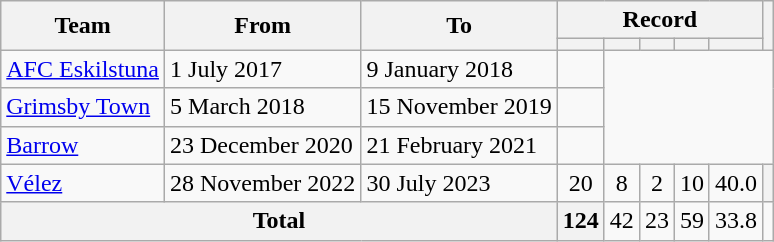<table class=wikitable style="text-align: center">
<tr>
<th rowspan=2>Team</th>
<th rowspan=2>From</th>
<th rowspan=2>To</th>
<th colspan=5>Record</th>
<th rowspan=2></th>
</tr>
<tr>
<th></th>
<th></th>
<th></th>
<th></th>
<th></th>
</tr>
<tr>
<td align=left><a href='#'>AFC Eskilstuna</a></td>
<td align=left>1 July 2017</td>
<td align=left>9 January 2018<br></td>
<td></td>
</tr>
<tr>
<td align=left><a href='#'>Grimsby Town</a></td>
<td align=left>5 March 2018</td>
<td align=left>15 November 2019<br></td>
<td></td>
</tr>
<tr>
<td align=left><a href='#'>Barrow</a></td>
<td align=left>23 December 2020</td>
<td align=left>21 February 2021<br></td>
<td></td>
</tr>
<tr>
<td align=left><a href='#'>Vélez</a></td>
<td align=left>28 November 2022</td>
<td align=left>30 July 2023</td>
<td>20</td>
<td>8</td>
<td>2</td>
<td>10</td>
<td>40.0</td>
<th></th>
</tr>
<tr>
<th colspan="3">Total</th>
<th>124</th>
<td>42</td>
<td>23</td>
<td>59</td>
<td>33.8</td>
</tr>
</table>
